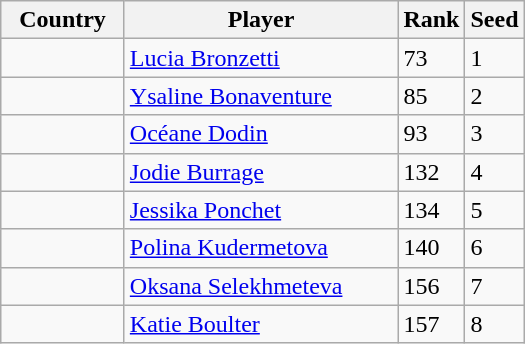<table class="wikitable">
<tr>
<th width="75">Country</th>
<th width="175">Player</th>
<th>Rank</th>
<th>Seed</th>
</tr>
<tr>
<td></td>
<td><a href='#'>Lucia Bronzetti</a></td>
<td>73</td>
<td>1</td>
</tr>
<tr>
<td></td>
<td><a href='#'>Ysaline Bonaventure</a></td>
<td>85</td>
<td>2</td>
</tr>
<tr>
<td></td>
<td><a href='#'>Océane Dodin</a></td>
<td>93</td>
<td>3</td>
</tr>
<tr>
<td></td>
<td><a href='#'>Jodie Burrage</a></td>
<td>132</td>
<td>4</td>
</tr>
<tr>
<td></td>
<td><a href='#'>Jessika Ponchet</a></td>
<td>134</td>
<td>5</td>
</tr>
<tr>
<td></td>
<td><a href='#'>Polina Kudermetova</a></td>
<td>140</td>
<td>6</td>
</tr>
<tr>
<td></td>
<td><a href='#'>Oksana Selekhmeteva</a></td>
<td>156</td>
<td>7</td>
</tr>
<tr>
<td></td>
<td><a href='#'>Katie Boulter</a></td>
<td>157</td>
<td>8</td>
</tr>
</table>
